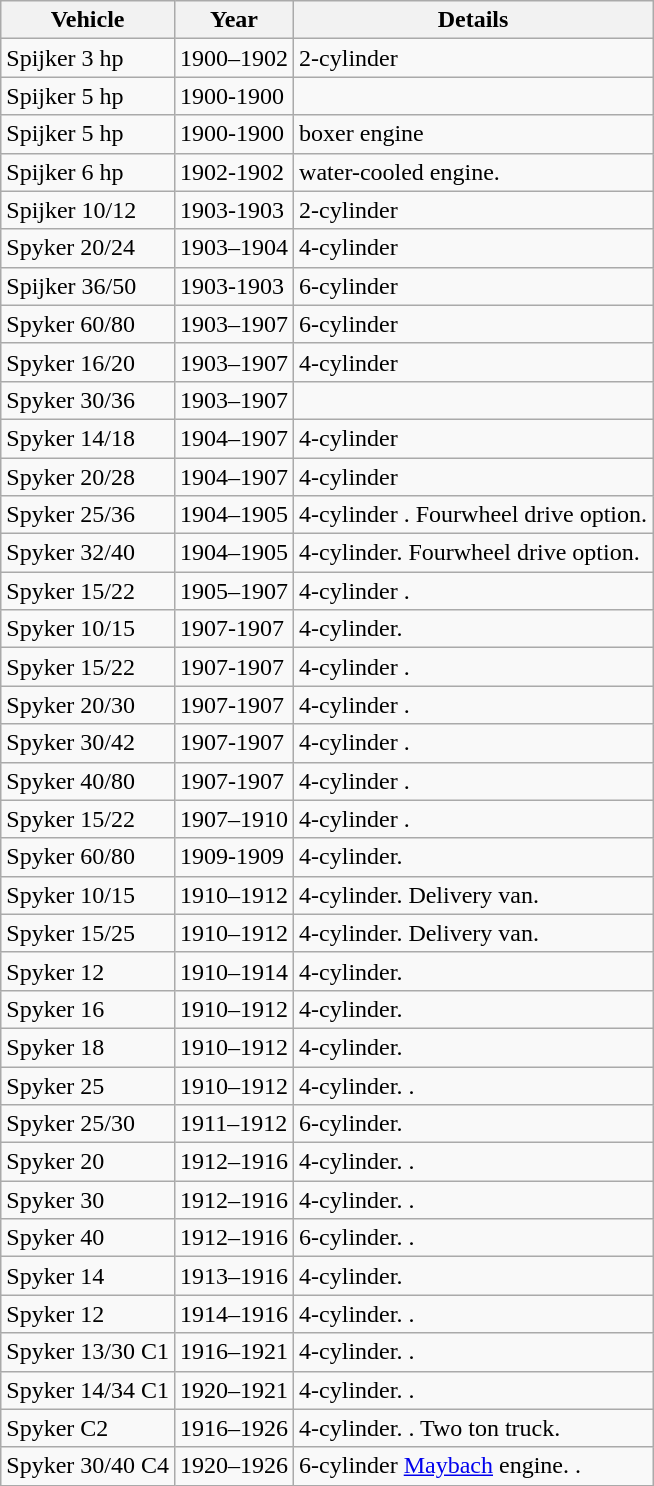<table class="wikitable" border="1">
<tr>
<th>Vehicle</th>
<th>Year</th>
<th>Details</th>
</tr>
<tr>
<td>Spijker 3 hp</td>
<td>1900–1902</td>
<td>2-cylinder</td>
</tr>
<tr>
<td>Spijker 5 hp</td>
<td>1900-1900</td>
<td></td>
</tr>
<tr>
<td>Spijker 5 hp</td>
<td>1900-1900</td>
<td>boxer engine</td>
</tr>
<tr>
<td>Spijker 6 hp</td>
<td>1902-1902</td>
<td>water-cooled engine.</td>
</tr>
<tr>
<td>Spijker 10/12</td>
<td>1903-1903</td>
<td>2-cylinder</td>
</tr>
<tr>
<td>Spyker 20/24</td>
<td>1903–1904</td>
<td>4-cylinder</td>
</tr>
<tr>
<td>Spijker 36/50</td>
<td>1903-1903</td>
<td>6-cylinder </td>
</tr>
<tr>
<td>Spyker 60/80</td>
<td>1903–1907</td>
<td>6-cylinder </td>
</tr>
<tr>
<td>Spyker 16/20</td>
<td>1903–1907</td>
<td>4-cylinder</td>
</tr>
<tr>
<td>Spyker 30/36</td>
<td>1903–1907</td>
<td></td>
</tr>
<tr>
<td>Spyker 14/18</td>
<td>1904–1907</td>
<td>4-cylinder </td>
</tr>
<tr>
<td>Spyker 20/28</td>
<td>1904–1907</td>
<td>4-cylinder</td>
</tr>
<tr>
<td>Spyker 25/36</td>
<td>1904–1905</td>
<td>4-cylinder . Fourwheel drive option.</td>
</tr>
<tr>
<td>Spyker 32/40</td>
<td>1904–1905</td>
<td>4-cylinder. Fourwheel drive option.</td>
</tr>
<tr>
<td>Spyker 15/22</td>
<td>1905–1907</td>
<td>4-cylinder .</td>
</tr>
<tr>
<td>Spyker 10/15</td>
<td>1907-1907</td>
<td>4-cylinder.</td>
</tr>
<tr>
<td>Spyker 15/22</td>
<td>1907-1907</td>
<td>4-cylinder .</td>
</tr>
<tr>
<td>Spyker 20/30</td>
<td>1907-1907</td>
<td>4-cylinder .</td>
</tr>
<tr>
<td>Spyker 30/42</td>
<td>1907-1907</td>
<td>4-cylinder .</td>
</tr>
<tr>
<td>Spyker 40/80</td>
<td>1907-1907</td>
<td>4-cylinder .</td>
</tr>
<tr>
<td>Spyker 15/22</td>
<td>1907–1910</td>
<td>4-cylinder .</td>
</tr>
<tr>
<td>Spyker 60/80</td>
<td>1909-1909</td>
<td>4-cylinder.</td>
</tr>
<tr>
<td>Spyker 10/15</td>
<td>1910–1912</td>
<td>4-cylinder. Delivery van.</td>
</tr>
<tr>
<td>Spyker 15/25</td>
<td>1910–1912</td>
<td>4-cylinder. Delivery van.</td>
</tr>
<tr>
<td>Spyker 12</td>
<td>1910–1914</td>
<td>4-cylinder.</td>
</tr>
<tr>
<td>Spyker 16</td>
<td>1910–1912</td>
<td>4-cylinder.</td>
</tr>
<tr>
<td>Spyker 18</td>
<td>1910–1912</td>
<td>4-cylinder.</td>
</tr>
<tr>
<td>Spyker 25</td>
<td>1910–1912</td>
<td>4-cylinder. .</td>
</tr>
<tr>
<td>Spyker 25/30</td>
<td>1911–1912</td>
<td>6-cylinder.</td>
</tr>
<tr>
<td>Spyker 20</td>
<td>1912–1916</td>
<td>4-cylinder. .</td>
</tr>
<tr>
<td>Spyker 30</td>
<td>1912–1916</td>
<td>4-cylinder. .</td>
</tr>
<tr>
<td>Spyker 40</td>
<td>1912–1916</td>
<td>6-cylinder. .</td>
</tr>
<tr>
<td>Spyker 14</td>
<td>1913–1916</td>
<td>4-cylinder.</td>
</tr>
<tr>
<td>Spyker 12</td>
<td>1914–1916</td>
<td>4-cylinder. .</td>
</tr>
<tr>
<td>Spyker 13/30 C1</td>
<td>1916–1921</td>
<td>4-cylinder. .</td>
</tr>
<tr>
<td>Spyker 14/34 C1</td>
<td>1920–1921</td>
<td>4-cylinder. .</td>
</tr>
<tr>
<td>Spyker C2</td>
<td>1916–1926</td>
<td>4-cylinder. . Two ton truck.</td>
</tr>
<tr>
<td>Spyker 30/40 C4</td>
<td>1920–1926</td>
<td>6-cylinder <a href='#'>Maybach</a> engine. .</td>
</tr>
</table>
